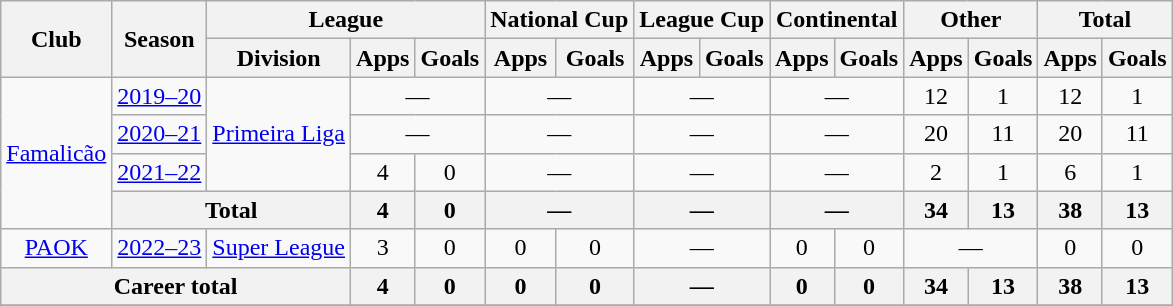<table class="wikitable" style="text-align: center;">
<tr>
<th rowspan=2>Club</th>
<th rowspan=2>Season</th>
<th colspan=3>League</th>
<th colspan=2>National Cup</th>
<th colspan=2>League Cup</th>
<th colspan=2>Continental</th>
<th colspan=2>Other</th>
<th colspan=2>Total</th>
</tr>
<tr>
<th>Division</th>
<th>Apps</th>
<th>Goals</th>
<th>Apps</th>
<th>Goals</th>
<th>Apps</th>
<th>Goals</th>
<th>Apps</th>
<th>Goals</th>
<th>Apps</th>
<th>Goals</th>
<th>Apps</th>
<th>Goals</th>
</tr>
<tr>
<td rowspan="4"><a href='#'>Famalicão</a></td>
<td><a href='#'>2019–20</a></td>
<td rowspan="3"><a href='#'>Primeira Liga</a></td>
<td colspan="2">—</td>
<td colspan="2">—</td>
<td colspan="2">—</td>
<td colspan="2">—</td>
<td>12</td>
<td>1</td>
<td>12</td>
<td>1</td>
</tr>
<tr>
<td><a href='#'>2020–21</a></td>
<td colspan="2">—</td>
<td colspan="2">—</td>
<td colspan="2">—</td>
<td colspan="2">—</td>
<td>20</td>
<td>11</td>
<td>20</td>
<td>11</td>
</tr>
<tr>
<td><a href='#'>2021–22</a></td>
<td>4</td>
<td>0</td>
<td colspan="2">—</td>
<td colspan="2">—</td>
<td colspan="2">—</td>
<td>2</td>
<td>1</td>
<td>6</td>
<td>1</td>
</tr>
<tr>
<th colspan="2">Total</th>
<th>4</th>
<th>0</th>
<th colspan="2">—</th>
<th colspan="2">—</th>
<th colspan="2">—</th>
<th>34</th>
<th>13</th>
<th>38</th>
<th>13</th>
</tr>
<tr>
<td rowspan="1"><a href='#'>PAOK</a></td>
<td><a href='#'>2022–23</a></td>
<td rowspan="1"><a href='#'>Super League</a></td>
<td>3</td>
<td>0</td>
<td>0</td>
<td>0</td>
<td colspan="2">—</td>
<td>0</td>
<td>0</td>
<td colspan="2">—</td>
<td>0</td>
<td>0</td>
</tr>
<tr>
<th colspan="3">Career total</th>
<th>4</th>
<th>0</th>
<th>0</th>
<th>0</th>
<th colspan="2">—</th>
<th>0</th>
<th>0</th>
<th>34</th>
<th>13</th>
<th>38</th>
<th>13</th>
</tr>
<tr>
</tr>
</table>
